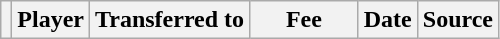<table class="wikitable plainrowheaders sortable">
<tr>
<th></th>
<th scope="col">Player</th>
<th>Transferred to</th>
<th style="width: 65px;">Fee</th>
<th scope="col">Date</th>
<th scope="col">Source</th>
</tr>
</table>
